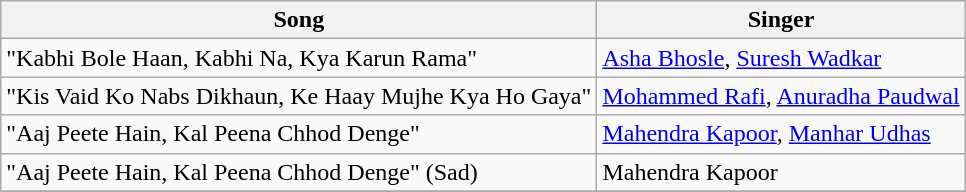<table class="wikitable">
<tr>
<th>Song</th>
<th>Singer</th>
</tr>
<tr>
<td>"Kabhi Bole Haan, Kabhi Na, Kya Karun Rama"</td>
<td><a href='#'>Asha Bhosle</a>, <a href='#'>Suresh Wadkar</a></td>
</tr>
<tr>
<td>"Kis Vaid Ko Nabs Dikhaun, Ke Haay Mujhe Kya Ho Gaya"</td>
<td><a href='#'>Mohammed Rafi</a>, <a href='#'>Anuradha Paudwal</a></td>
</tr>
<tr>
<td>"Aaj Peete Hain, Kal Peena Chhod Denge"</td>
<td><a href='#'>Mahendra Kapoor</a>, <a href='#'>Manhar Udhas</a></td>
</tr>
<tr>
<td>"Aaj Peete Hain, Kal Peena Chhod Denge" (Sad)</td>
<td>Mahendra Kapoor</td>
</tr>
<tr>
</tr>
</table>
